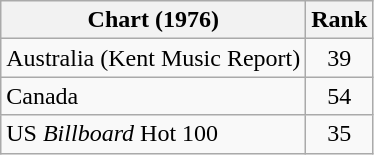<table class="wikitable">
<tr>
<th align="left">Chart (1976)</th>
<th style="text-align:center;">Rank</th>
</tr>
<tr>
<td>Australia (Kent Music Report)</td>
<td style="text-align:center;">39</td>
</tr>
<tr>
<td>Canada</td>
<td style="text-align:center;">54</td>
</tr>
<tr>
<td>US <em>Billboard</em> Hot 100</td>
<td style="text-align:center;">35</td>
</tr>
</table>
